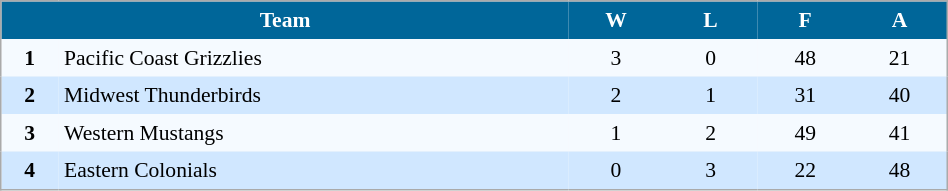<table align=center cellpadding="4" cellspacing="0" style="background: #f9f9f9; border: 1px #aaa solid; border-collapse: collapse; font-size: 90%;" width=50%>
<tr align=center bgcolor=#006699 style="color:white;">
<th width=30% colspan=2>Team</th>
<th width=5%>W</th>
<th width=5%>L</th>
<th width=5%>F</th>
<th width=5%>A</th>
</tr>
<tr align=center bgcolor=#F5FAFF>
<td><strong>1</strong></td>
<td align=left>Pacific Coast Grizzlies</td>
<td>3</td>
<td>0</td>
<td>48</td>
<td>21</td>
</tr>
<tr align=center bgcolor=#D0E7FF>
<td><strong>2</strong></td>
<td align=left>Midwest Thunderbirds</td>
<td>2</td>
<td>1</td>
<td>31</td>
<td>40</td>
</tr>
<tr align=center bgcolor=#F5FAFF>
<td><strong>3</strong></td>
<td align=left>Western Mustangs</td>
<td>1</td>
<td>2</td>
<td>49</td>
<td>41</td>
</tr>
<tr align=center bgcolor=#D0E7FF>
<td><strong>4</strong></td>
<td align=left>Eastern Colonials</td>
<td>0</td>
<td>3</td>
<td>22</td>
<td>48</td>
</tr>
<tr align=center bgcolor=#F5FAFF>
</tr>
</table>
